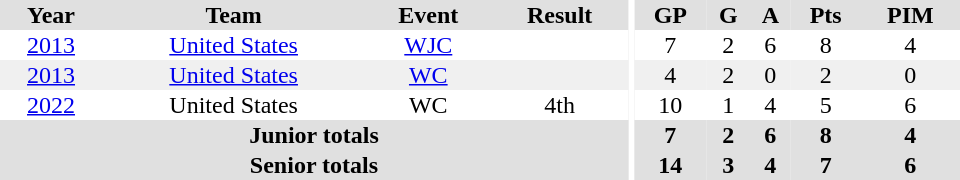<table border="0" cellpadding="1" cellspacing="0" ID="Table3" style="text-align:center; width:40em">
<tr bgcolor="#e0e0e0">
<th>Year</th>
<th>Team</th>
<th>Event</th>
<th>Result</th>
<th rowspan="99" bgcolor="#ffffff"></th>
<th>GP</th>
<th>G</th>
<th>A</th>
<th>Pts</th>
<th>PIM</th>
</tr>
<tr>
<td><a href='#'>2013</a></td>
<td><a href='#'>United States</a></td>
<td><a href='#'>WJC</a></td>
<td></td>
<td>7</td>
<td>2</td>
<td>6</td>
<td>8</td>
<td>4</td>
</tr>
<tr bgcolor="#f0f0f0">
<td><a href='#'>2013</a></td>
<td><a href='#'>United States</a></td>
<td><a href='#'>WC</a></td>
<td></td>
<td>4</td>
<td>2</td>
<td>0</td>
<td>2</td>
<td>0</td>
</tr>
<tr>
<td><a href='#'>2022</a></td>
<td>United States</td>
<td>WC</td>
<td>4th</td>
<td>10</td>
<td>1</td>
<td>4</td>
<td>5</td>
<td>6</td>
</tr>
<tr bgcolor="#e0e0e0">
<th colspan="4">Junior totals</th>
<th>7</th>
<th>2</th>
<th>6</th>
<th>8</th>
<th>4</th>
</tr>
<tr bgcolor="#e0e0e0">
<th colspan="4">Senior totals</th>
<th>14</th>
<th>3</th>
<th>4</th>
<th>7</th>
<th>6</th>
</tr>
</table>
